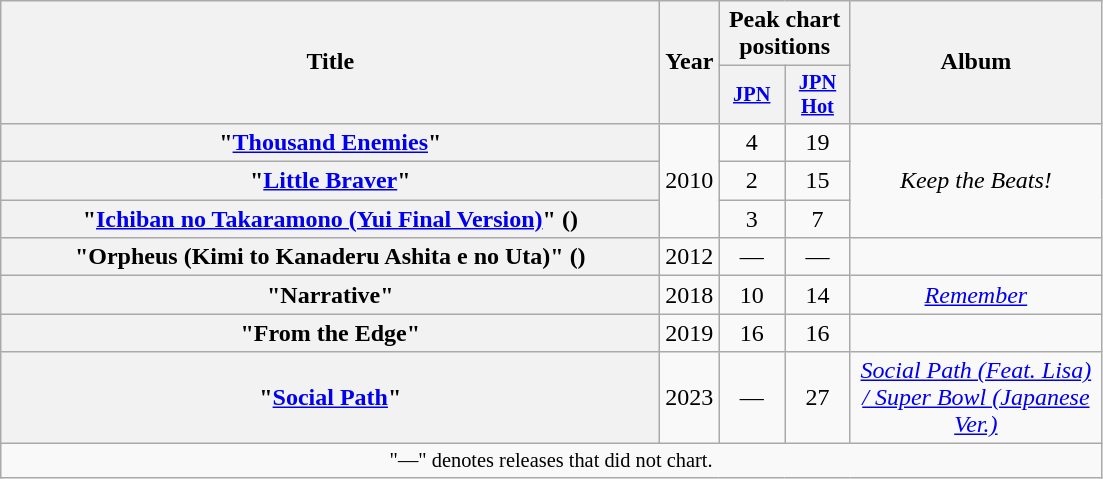<table class="wikitable plainrowheaders" style="text-align:center;">
<tr>
<th scope="col" rowspan="2" style="width:27em">Title</th>
<th scope="col" rowspan="2">Year</th>
<th scope="col" colspan="2">Peak chart<br>positions</th>
<th scope="col" rowspan="2" style="width:10em">Album</th>
</tr>
<tr>
<th scope="col" style="width:2.75em;font-size:85%;"><a href='#'>JPN</a><br></th>
<th scope="col" style="width:2.75em;font-size:85%;"><a href='#'>JPN<br>Hot</a><br></th>
</tr>
<tr>
<th scope="row">"<a href='#'>Thousand Enemies</a>"<br></th>
<td rowspan="3">2010</td>
<td>4</td>
<td>19</td>
<td rowspan="3"><em>Keep the Beats!</em></td>
</tr>
<tr>
<th scope="row">"<a href='#'>Little Braver</a>"<br></th>
<td>2</td>
<td>15</td>
</tr>
<tr>
<th scope="row">"<a href='#'>Ichiban no Takaramono (Yui Final Version)</a>" ()<br></th>
<td>3</td>
<td>7</td>
</tr>
<tr>
<th scope="row">"Orpheus (Kimi to Kanaderu Ashita e no Uta)" ()<br></th>
<td>2012</td>
<td>—</td>
<td>—</td>
<td></td>
</tr>
<tr>
<th scope="row">"Narrative"<br></th>
<td>2018</td>
<td>10</td>
<td>14</td>
<td><em><a href='#'>Remember</a></em></td>
</tr>
<tr>
<th scope="row">"From the Edge"<br></th>
<td>2019</td>
<td>16</td>
<td>16</td>
<td></td>
</tr>
<tr>
<th scope="row">"<a href='#'>Social Path</a>"<br></th>
<td>2023</td>
<td>—</td>
<td>27</td>
<td><em><a href='#'>Social Path (Feat. Lisa) / Super Bowl (Japanese Ver.)</a></em></td>
</tr>
<tr>
<td colspan="13" style="font-size: 85%">"—" denotes releases that did not chart.</td>
</tr>
</table>
